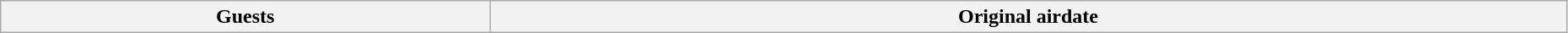<table class="wikitable plainrowheaders" style="width:98%;">
<tr>
<th>Guests</th>
<th>Original airdate<br>











</th>
</tr>
</table>
